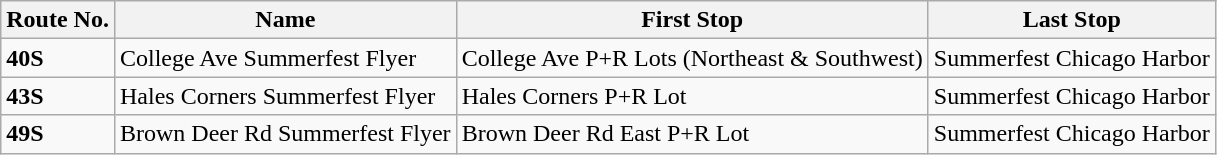<table class="wikitable">
<tr>
<th>Route No.</th>
<th>Name</th>
<th>First Stop</th>
<th>Last Stop</th>
</tr>
<tr>
<td><strong>40S</strong></td>
<td>College Ave Summerfest Flyer</td>
<td>College Ave P+R Lots (Northeast & Southwest)</td>
<td>Summerfest Chicago Harbor</td>
</tr>
<tr>
<td><strong>43S</strong></td>
<td>Hales Corners Summerfest Flyer</td>
<td>Hales Corners P+R Lot</td>
<td>Summerfest Chicago Harbor</td>
</tr>
<tr>
<td><strong>49S</strong></td>
<td>Brown Deer Rd Summerfest Flyer</td>
<td>Brown Deer Rd East P+R Lot</td>
<td>Summerfest Chicago Harbor</td>
</tr>
</table>
